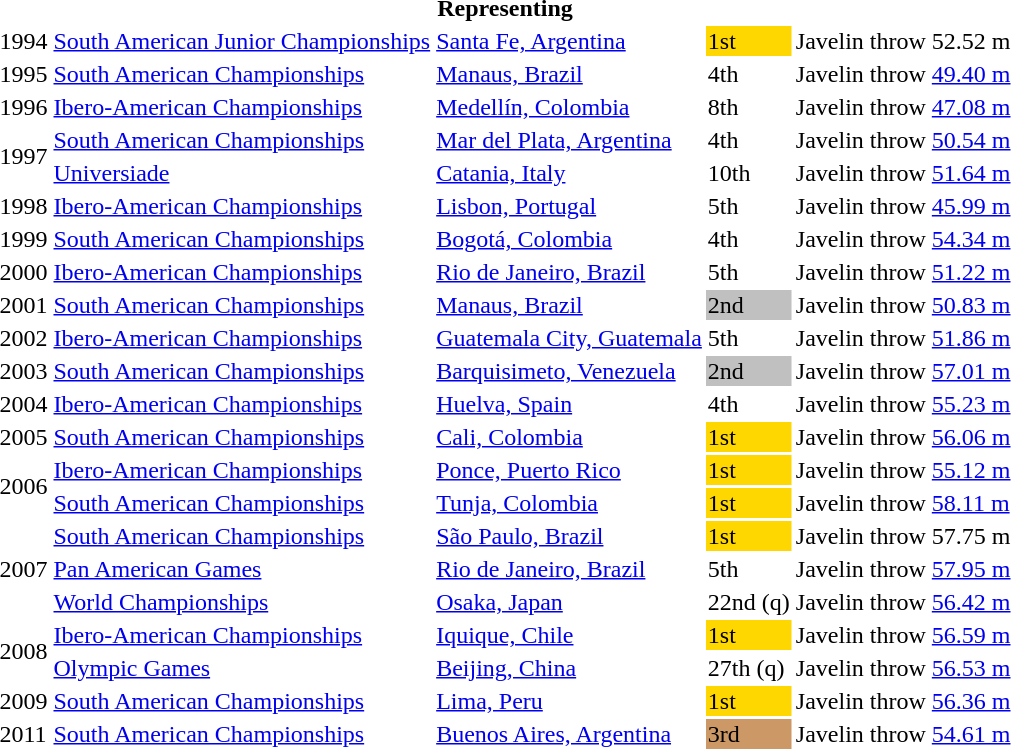<table>
<tr>
<th colspan="6">Representing </th>
</tr>
<tr>
<td>1994</td>
<td><a href='#'>South American Junior Championships</a></td>
<td><a href='#'>Santa Fe, Argentina</a></td>
<td bgcolor=gold>1st</td>
<td>Javelin throw</td>
<td>52.52 m</td>
</tr>
<tr>
<td>1995</td>
<td><a href='#'>South American Championships</a></td>
<td><a href='#'>Manaus, Brazil</a></td>
<td>4th</td>
<td>Javelin throw</td>
<td><a href='#'>49.40 m</a></td>
</tr>
<tr>
<td>1996</td>
<td><a href='#'>Ibero-American Championships</a></td>
<td><a href='#'>Medellín, Colombia</a></td>
<td>8th</td>
<td>Javelin throw</td>
<td><a href='#'>47.08 m</a></td>
</tr>
<tr>
<td rowspan=2>1997</td>
<td><a href='#'>South American Championships</a></td>
<td><a href='#'>Mar del Plata, Argentina</a></td>
<td>4th</td>
<td>Javelin throw</td>
<td><a href='#'>50.54 m</a></td>
</tr>
<tr>
<td><a href='#'>Universiade</a></td>
<td><a href='#'>Catania, Italy</a></td>
<td>10th</td>
<td>Javelin throw</td>
<td><a href='#'>51.64 m</a></td>
</tr>
<tr>
<td>1998</td>
<td><a href='#'>Ibero-American Championships</a></td>
<td><a href='#'>Lisbon, Portugal</a></td>
<td>5th</td>
<td>Javelin throw</td>
<td><a href='#'>45.99 m</a></td>
</tr>
<tr>
<td>1999</td>
<td><a href='#'>South American Championships</a></td>
<td><a href='#'>Bogotá, Colombia</a></td>
<td>4th</td>
<td>Javelin throw</td>
<td><a href='#'>54.34 m</a></td>
</tr>
<tr>
<td>2000</td>
<td><a href='#'>Ibero-American Championships</a></td>
<td><a href='#'>Rio de Janeiro, Brazil</a></td>
<td>5th</td>
<td>Javelin throw</td>
<td><a href='#'>51.22 m</a></td>
</tr>
<tr>
<td>2001</td>
<td><a href='#'>South American Championships</a></td>
<td><a href='#'>Manaus, Brazil</a></td>
<td bgcolor=silver>2nd</td>
<td>Javelin throw</td>
<td><a href='#'>50.83 m</a></td>
</tr>
<tr>
<td>2002</td>
<td><a href='#'>Ibero-American Championships</a></td>
<td><a href='#'>Guatemala City, Guatemala</a></td>
<td>5th</td>
<td>Javelin throw</td>
<td><a href='#'>51.86 m</a></td>
</tr>
<tr>
<td>2003</td>
<td><a href='#'>South American Championships</a></td>
<td><a href='#'>Barquisimeto, Venezuela</a></td>
<td bgcolor=silver>2nd</td>
<td>Javelin throw</td>
<td><a href='#'>57.01 m</a></td>
</tr>
<tr>
<td>2004</td>
<td><a href='#'>Ibero-American Championships</a></td>
<td><a href='#'>Huelva, Spain</a></td>
<td>4th</td>
<td>Javelin throw</td>
<td><a href='#'>55.23 m</a></td>
</tr>
<tr>
<td>2005</td>
<td><a href='#'>South American Championships</a></td>
<td><a href='#'>Cali, Colombia</a></td>
<td bgcolor=gold>1st</td>
<td>Javelin throw</td>
<td><a href='#'>56.06 m</a></td>
</tr>
<tr>
<td rowspan=2>2006</td>
<td><a href='#'>Ibero-American Championships</a></td>
<td><a href='#'>Ponce, Puerto Rico</a></td>
<td bgcolor=gold>1st</td>
<td>Javelin throw</td>
<td><a href='#'>55.12 m</a></td>
</tr>
<tr>
<td><a href='#'>South American Championships</a></td>
<td><a href='#'>Tunja, Colombia</a></td>
<td bgcolor=gold>1st</td>
<td>Javelin throw</td>
<td><a href='#'>58.11 m</a></td>
</tr>
<tr>
<td rowspan=3>2007</td>
<td><a href='#'>South American Championships</a></td>
<td><a href='#'>São Paulo, Brazil</a></td>
<td bgcolor=gold>1st</td>
<td>Javelin throw</td>
<td>57.75 m</td>
</tr>
<tr>
<td><a href='#'>Pan American Games</a></td>
<td><a href='#'>Rio de Janeiro, Brazil</a></td>
<td>5th</td>
<td>Javelin throw</td>
<td><a href='#'>57.95 m</a></td>
</tr>
<tr>
<td><a href='#'>World Championships</a></td>
<td><a href='#'>Osaka, Japan</a></td>
<td>22nd (q)</td>
<td>Javelin throw</td>
<td><a href='#'>56.42 m</a></td>
</tr>
<tr>
<td rowspan=2>2008</td>
<td><a href='#'>Ibero-American Championships</a></td>
<td><a href='#'>Iquique, Chile</a></td>
<td bgcolor=gold>1st</td>
<td>Javelin throw</td>
<td><a href='#'>56.59 m</a></td>
</tr>
<tr>
<td><a href='#'>Olympic Games</a></td>
<td><a href='#'>Beijing, China</a></td>
<td>27th (q)</td>
<td>Javelin throw</td>
<td><a href='#'>56.53 m</a></td>
</tr>
<tr>
<td>2009</td>
<td><a href='#'>South American Championships</a></td>
<td><a href='#'>Lima, Peru</a></td>
<td bgcolor=gold>1st</td>
<td>Javelin throw</td>
<td><a href='#'>56.36 m</a></td>
</tr>
<tr>
<td>2011</td>
<td><a href='#'>South American Championships</a></td>
<td><a href='#'>Buenos Aires, Argentina</a></td>
<td bgcolor=cc9966>3rd</td>
<td>Javelin throw</td>
<td><a href='#'>54.61 m</a></td>
</tr>
</table>
